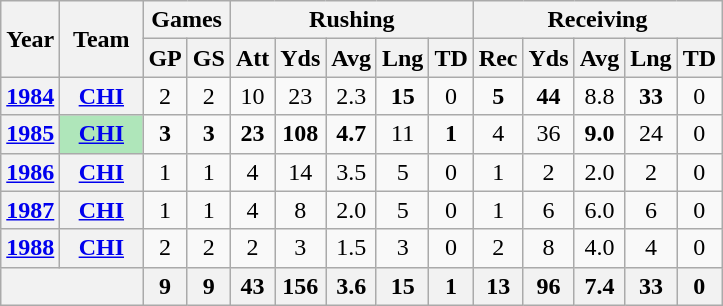<table class="wikitable" style="text-align:center;">
<tr>
<th rowspan="2">Year</th>
<th rowspan="2">Team</th>
<th colspan="2">Games</th>
<th colspan="5">Rushing</th>
<th colspan="5">Receiving</th>
</tr>
<tr>
<th>GP</th>
<th>GS</th>
<th>Att</th>
<th>Yds</th>
<th>Avg</th>
<th>Lng</th>
<th>TD</th>
<th>Rec</th>
<th>Yds</th>
<th>Avg</th>
<th>Lng</th>
<th>TD</th>
</tr>
<tr>
<th><a href='#'>1984</a></th>
<th><a href='#'>CHI</a></th>
<td>2</td>
<td>2</td>
<td>10</td>
<td>23</td>
<td>2.3</td>
<td><strong>15</strong></td>
<td>0</td>
<td><strong>5</strong></td>
<td><strong>44</strong></td>
<td>8.8</td>
<td><strong>33</strong></td>
<td>0</td>
</tr>
<tr>
<th><a href='#'>1985</a></th>
<th style="background:#afe6ba; width:3em;"><a href='#'>CHI</a></th>
<td><strong>3</strong></td>
<td><strong>3</strong></td>
<td><strong>23</strong></td>
<td><strong>108</strong></td>
<td><strong>4.7</strong></td>
<td>11</td>
<td><strong>1</strong></td>
<td>4</td>
<td>36</td>
<td><strong>9.0</strong></td>
<td>24</td>
<td>0</td>
</tr>
<tr>
<th><a href='#'>1986</a></th>
<th><a href='#'>CHI</a></th>
<td>1</td>
<td>1</td>
<td>4</td>
<td>14</td>
<td>3.5</td>
<td>5</td>
<td>0</td>
<td>1</td>
<td>2</td>
<td>2.0</td>
<td>2</td>
<td>0</td>
</tr>
<tr>
<th><a href='#'>1987</a></th>
<th><a href='#'>CHI</a></th>
<td>1</td>
<td>1</td>
<td>4</td>
<td>8</td>
<td>2.0</td>
<td>5</td>
<td>0</td>
<td>1</td>
<td>6</td>
<td>6.0</td>
<td>6</td>
<td>0</td>
</tr>
<tr>
<th><a href='#'>1988</a></th>
<th><a href='#'>CHI</a></th>
<td>2</td>
<td>2</td>
<td>2</td>
<td>3</td>
<td>1.5</td>
<td>3</td>
<td>0</td>
<td>2</td>
<td>8</td>
<td>4.0</td>
<td>4</td>
<td>0</td>
</tr>
<tr>
<th colspan="2"></th>
<th>9</th>
<th>9</th>
<th>43</th>
<th>156</th>
<th>3.6</th>
<th>15</th>
<th>1</th>
<th>13</th>
<th>96</th>
<th>7.4</th>
<th>33</th>
<th>0</th>
</tr>
</table>
